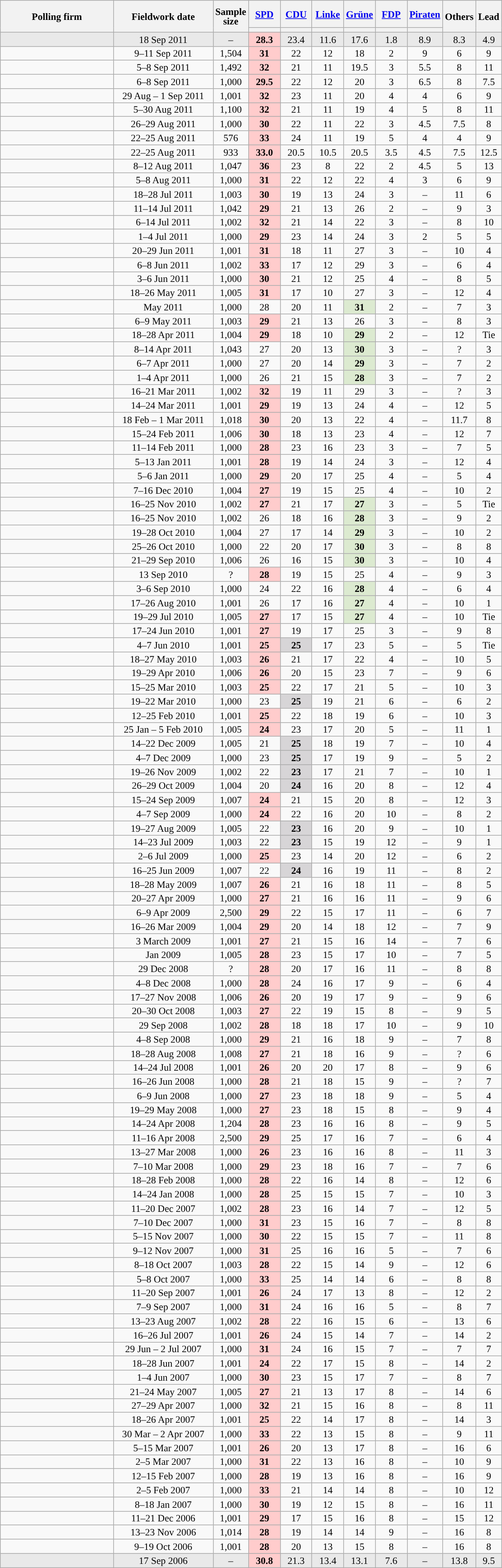<table class="wikitable sortable" style="text-align:center;font-size:90%;line-height:14px;">
<tr style="height:40px;">
<th style="width:160px;" rowspan="2">Polling firm</th>
<th style="width:140px;" rowspan="2">Fieldwork date</th>
<th style="width:35px;" rowspan="2">Sample<br>size</th>
<th class="unsortable" style="width:40px;"><a href='#'>SPD</a></th>
<th class="unsortable" style="width:40px;"><a href='#'>CDU</a></th>
<th class="unsortable" style="width:40px;"><a href='#'>Linke</a></th>
<th class="unsortable" style="width:40px;"><a href='#'>Grüne</a></th>
<th class="unsortable" style="width:40px;"><a href='#'>FDP</a></th>
<th class="unsortable" style="width:40px;"><a href='#'>Piraten</a></th>
<th class="unsortable" style="width:40px;" rowspan="2">Others</th>
<th style="width:30px;" rowspan="2">Lead</th>
</tr>
<tr>
<th style="background:"></th>
<th style="background:"></th>
<th style="background:"></th>
<th style="background:"></th>
<th style="background:"></th>
<th style="background:"></th>
</tr>
<tr style="background:#E9E9E9;">
<td></td>
<td data-sort-value="2011-09-18">18 Sep 2011</td>
<td>–</td>
<td style="background:#FFCCCC;"><strong>28.3</strong></td>
<td>23.4</td>
<td>11.6</td>
<td>17.6</td>
<td>1.8</td>
<td>8.9</td>
<td>8.3</td>
<td style="background:">4.9</td>
</tr>
<tr>
<td></td>
<td data-sort-value="2011-09-15">9–11 Sep 2011</td>
<td>1,504</td>
<td style="background:#FFCCCC;"><strong>31</strong></td>
<td>22</td>
<td>12</td>
<td>18</td>
<td>2</td>
<td>9</td>
<td>6</td>
<td style="background:">9</td>
</tr>
<tr>
<td></td>
<td data-sort-value="2011-09-09">5–8 Sep 2011</td>
<td>1,492</td>
<td style="background:#FFCCCC;"><strong>32</strong></td>
<td>21</td>
<td>11</td>
<td>19.5</td>
<td>3</td>
<td>5.5</td>
<td>8</td>
<td style="background:">11</td>
</tr>
<tr>
<td></td>
<td data-sort-value="2011-09-08">6–8 Sep 2011</td>
<td>1,000</td>
<td style="background:#FFCCCC;"><strong>29.5</strong></td>
<td>22</td>
<td>12</td>
<td>20</td>
<td>3</td>
<td>6.5</td>
<td>8</td>
<td style="background:">7.5</td>
</tr>
<tr>
<td></td>
<td data-sort-value="2011-09-04">29 Aug – 1 Sep 2011</td>
<td>1,001</td>
<td style="background:#FFCCCC;"><strong>32</strong></td>
<td>23</td>
<td>11</td>
<td>20</td>
<td>4</td>
<td>4</td>
<td>6</td>
<td style="background:">9</td>
</tr>
<tr>
<td></td>
<td data-sort-value="2011-09-02">5–30 Aug 2011</td>
<td>1,100</td>
<td style="background:#FFCCCC;"><strong>32</strong></td>
<td>21</td>
<td>11</td>
<td>19</td>
<td>4</td>
<td>5</td>
<td>8</td>
<td style="background:">11</td>
</tr>
<tr>
<td></td>
<td data-sort-value="2011-08-30">26–29 Aug 2011</td>
<td>1,000</td>
<td style="background:#FFCCCC;"><strong>30</strong></td>
<td>22</td>
<td>11</td>
<td>22</td>
<td>3</td>
<td>4.5</td>
<td>7.5</td>
<td style="background:">8</td>
</tr>
<tr>
<td></td>
<td data-sort-value="2011-08-30">22–25 Aug 2011</td>
<td>576</td>
<td style="background:#FFCCCC;"><strong>33</strong></td>
<td>24</td>
<td>11</td>
<td>19</td>
<td>5</td>
<td>4</td>
<td>4</td>
<td style="background:">9</td>
</tr>
<tr>
<td></td>
<td data-sort-value="2011-08-26">22–25 Aug 2011</td>
<td>933</td>
<td style="background:#FFCCCC;"><strong>33.0</strong></td>
<td>20.5</td>
<td>10.5</td>
<td>20.5</td>
<td>3.5</td>
<td>4.5</td>
<td>7.5</td>
<td style="background:">12.5</td>
</tr>
<tr>
<td></td>
<td data-sort-value="2011-08-18">8–12 Aug 2011</td>
<td>1,047</td>
<td style="background:#FFCCCC;"><strong>36</strong></td>
<td>23</td>
<td>8</td>
<td>22</td>
<td>2</td>
<td>4.5</td>
<td>5</td>
<td style="background:">13</td>
</tr>
<tr>
<td></td>
<td data-sort-value="2011-08-10">5–8 Aug 2011</td>
<td>1,000</td>
<td style="background:#FFCCCC;"><strong>31</strong></td>
<td>22</td>
<td>12</td>
<td>22</td>
<td>4</td>
<td>3</td>
<td>6</td>
<td style="background:">9</td>
</tr>
<tr>
<td></td>
<td data-sort-value="2011-07-31">18–28 Jul 2011</td>
<td>1,003</td>
<td style="background:#FFCCCC;"><strong>30</strong></td>
<td>19</td>
<td>13</td>
<td>24</td>
<td>3</td>
<td>–</td>
<td>11</td>
<td style="background:">6</td>
</tr>
<tr>
<td></td>
<td data-sort-value="2011-07-21">11–14 Jul 2011</td>
<td>1,042</td>
<td style="background:#FFCCCC;"><strong>29</strong></td>
<td>21</td>
<td>13</td>
<td>26</td>
<td>2</td>
<td>–</td>
<td>9</td>
<td style="background:">3</td>
</tr>
<tr>
<td></td>
<td data-sort-value="2011-07-17">6–14 Jul 2011</td>
<td>1,002</td>
<td style="background:#FFCCCC;"><strong>32</strong></td>
<td>21</td>
<td>14</td>
<td>22</td>
<td>3</td>
<td>–</td>
<td>8</td>
<td style="background:">10</td>
</tr>
<tr>
<td></td>
<td data-sort-value="2011-07-06">1–4 Jul 2011</td>
<td>1,000</td>
<td style="background:#FFCCCC;"><strong>29</strong></td>
<td>23</td>
<td>14</td>
<td>24</td>
<td>3</td>
<td>2</td>
<td>5</td>
<td style="background:">5</td>
</tr>
<tr>
<td></td>
<td data-sort-value="2011-07-04">20–29 Jun 2011</td>
<td>1,001</td>
<td style="background:#FFCCCC;"><strong>31</strong></td>
<td>18</td>
<td>11</td>
<td>27</td>
<td>3</td>
<td>–</td>
<td>10</td>
<td style="background:">4</td>
</tr>
<tr>
<td></td>
<td data-sort-value="2011-06-17">6–8 Jun 2011</td>
<td>1,002</td>
<td style="background:#FFCCCC;"><strong>33</strong></td>
<td>17</td>
<td>12</td>
<td>29</td>
<td>3</td>
<td>–</td>
<td>6</td>
<td style="background:">4</td>
</tr>
<tr>
<td></td>
<td data-sort-value="2011-06-08">3–6 Jun 2011</td>
<td>1,000</td>
<td style="background:#FFCCCC;"><strong>30</strong></td>
<td>21</td>
<td>12</td>
<td>25</td>
<td>4</td>
<td>–</td>
<td>8</td>
<td style="background:">5</td>
</tr>
<tr>
<td></td>
<td data-sort-value="2011-05-29">18–26 May 2011</td>
<td>1,005</td>
<td style="background:#FFCCCC;"><strong>31</strong></td>
<td>17</td>
<td>10</td>
<td>27</td>
<td>3</td>
<td>–</td>
<td>12</td>
<td style="background:">4</td>
</tr>
<tr>
<td></td>
<td data-sort-value="2011-05-20">May 2011</td>
<td>1,000</td>
<td>28</td>
<td>20</td>
<td>11</td>
<td style="background:#DCEAD0;"><strong>31</strong></td>
<td>2</td>
<td>–</td>
<td>7</td>
<td style="background:">3</td>
</tr>
<tr>
<td></td>
<td data-sort-value="2011-05-11">6–9 May 2011</td>
<td>1,003</td>
<td style="background:#FFCCCC;"><strong>29</strong></td>
<td>21</td>
<td>13</td>
<td>26</td>
<td>3</td>
<td>–</td>
<td>8</td>
<td style="background:">3</td>
</tr>
<tr>
<td></td>
<td data-sort-value="2011-05-01">18–28 Apr 2011</td>
<td>1,004</td>
<td style="background:#FFCCCC;"><strong>29</strong></td>
<td>18</td>
<td>10</td>
<td style="background:#DCEAD0;"><strong>29</strong></td>
<td>2</td>
<td>–</td>
<td>12</td>
<td data-sort-value="0">Tie</td>
</tr>
<tr>
<td></td>
<td data-sort-value="2011-04-23">8–14 Apr 2011</td>
<td>1,043</td>
<td>27</td>
<td>20</td>
<td>13</td>
<td style="background:#DCEAD0;"><strong>30</strong></td>
<td>3</td>
<td>–</td>
<td>?</td>
<td style="background:">3</td>
</tr>
<tr>
<td></td>
<td data-sort-value="2011-04-10">6–7 Apr 2011</td>
<td>1,000</td>
<td>27</td>
<td>20</td>
<td>14</td>
<td style="background:#DCEAD0;"><strong>29</strong></td>
<td>3</td>
<td>–</td>
<td>7</td>
<td style="background:">2</td>
</tr>
<tr>
<td></td>
<td data-sort-value="2011-04-06">1–4 Apr 2011</td>
<td>1,000</td>
<td>26</td>
<td>21</td>
<td>15</td>
<td style="background:#DCEAD0;"><strong>28</strong></td>
<td>3</td>
<td>–</td>
<td>7</td>
<td style="background:">2</td>
</tr>
<tr>
<td></td>
<td data-sort-value="2011-03-31">16–21 Mar 2011</td>
<td>1,002</td>
<td style="background:#FFCCCC;"><strong>32</strong></td>
<td>19</td>
<td>11</td>
<td>29</td>
<td>3</td>
<td>–</td>
<td>?</td>
<td style="background:">3</td>
</tr>
<tr>
<td></td>
<td data-sort-value="2011-03-26">14–24 Mar 2011</td>
<td>1,001</td>
<td style="background:#FFCCCC;"><strong>29</strong></td>
<td>19</td>
<td>13</td>
<td>24</td>
<td>4</td>
<td>–</td>
<td>12</td>
<td style="background:">5</td>
</tr>
<tr>
<td></td>
<td data-sort-value="2011-03-06">18 Feb – 1 Mar 2011</td>
<td>1,018</td>
<td style="background:#FFCCCC;"><strong>30</strong></td>
<td>20</td>
<td>13</td>
<td>22</td>
<td>4</td>
<td>–</td>
<td>11.7</td>
<td style="background:">8</td>
</tr>
<tr>
<td></td>
<td data-sort-value="2011-02-25">15–24 Feb 2011</td>
<td>1,006</td>
<td style="background:#FFCCCC;"><strong>30</strong></td>
<td>18</td>
<td>13</td>
<td>23</td>
<td>4</td>
<td>–</td>
<td>12</td>
<td style="background:">7</td>
</tr>
<tr>
<td></td>
<td data-sort-value="2011-02-16">11–14 Feb 2011</td>
<td>1,000</td>
<td style="background:#FFCCCC;"><strong>28</strong></td>
<td>23</td>
<td>16</td>
<td>23</td>
<td>3</td>
<td>–</td>
<td>7</td>
<td style="background:">5</td>
</tr>
<tr>
<td></td>
<td data-sort-value="2011-01-15">5–13 Jan 2011</td>
<td>1,001</td>
<td style="background:#FFCCCC;"><strong>28</strong></td>
<td>19</td>
<td>14</td>
<td>24</td>
<td>3</td>
<td>–</td>
<td>12</td>
<td style="background:">4</td>
</tr>
<tr>
<td></td>
<td data-sort-value="2011-01-10">5–6 Jan 2011</td>
<td>1,000</td>
<td style="background:#FFCCCC;"><strong>29</strong></td>
<td>20</td>
<td>17</td>
<td>25</td>
<td>4</td>
<td>–</td>
<td>5</td>
<td style="background:">4</td>
</tr>
<tr>
<td></td>
<td data-sort-value="2010-12-18">7–16 Dec 2010</td>
<td>1,004</td>
<td style="background:#FFCCCC;"><strong>27</strong></td>
<td>19</td>
<td>15</td>
<td>25</td>
<td>4</td>
<td>–</td>
<td>10</td>
<td style="background:">2</td>
</tr>
<tr>
<td></td>
<td data-sort-value="2010-11-27">16–25 Nov 2010</td>
<td>1,002</td>
<td style="background:#FFCCCC;"><strong>27</strong></td>
<td>21</td>
<td>17</td>
<td style="background:#DCEAD0;"><strong>27</strong></td>
<td>3</td>
<td>–</td>
<td>5</td>
<td data-sort-value="0">Tie</td>
</tr>
<tr>
<td></td>
<td data-sort-value="2010-11-27">16–25 Nov 2010</td>
<td>1,002</td>
<td>26</td>
<td>18</td>
<td>16</td>
<td style="background:#DCEAD0;"><strong>28</strong></td>
<td>3</td>
<td>–</td>
<td>9</td>
<td style="background:">2</td>
</tr>
<tr>
<td></td>
<td data-sort-value="2010-11-01">19–28 Oct 2010</td>
<td>1,004</td>
<td>27</td>
<td>17</td>
<td>14</td>
<td style="background:#DCEAD0;"><strong>29</strong></td>
<td>3</td>
<td>–</td>
<td>10</td>
<td style="background:">2</td>
</tr>
<tr>
<td></td>
<td data-sort-value="2010-10-27">25–26 Oct 2010</td>
<td>1,000</td>
<td>22</td>
<td>20</td>
<td>17</td>
<td style="background:#DCEAD0;"><strong>30</strong></td>
<td>3</td>
<td>–</td>
<td>8</td>
<td style="background:">8</td>
</tr>
<tr>
<td></td>
<td data-sort-value="2010-10-01">21–29 Sep 2010</td>
<td>1,006</td>
<td>26</td>
<td>16</td>
<td>15</td>
<td style="background:#DCEAD0;"><strong>30</strong></td>
<td>3</td>
<td>–</td>
<td>10</td>
<td style="background:">4</td>
</tr>
<tr>
<td></td>
<td data-sort-value="2010-09-13">13 Sep 2010</td>
<td>?</td>
<td style="background:#FFCCCC;"><strong>28</strong></td>
<td>19</td>
<td>15</td>
<td>25</td>
<td>4</td>
<td>–</td>
<td>9</td>
<td style="background:">3</td>
</tr>
<tr>
<td></td>
<td data-sort-value="2010-09-08">3–6 Sep 2010</td>
<td>1,000</td>
<td>24</td>
<td>22</td>
<td>16</td>
<td style="background:#DCEAD0;"><strong>28</strong></td>
<td>4</td>
<td>–</td>
<td>6</td>
<td style="background:">4</td>
</tr>
<tr>
<td></td>
<td data-sort-value="2010-08-30">17–26 Aug 2010</td>
<td>1,001</td>
<td>26</td>
<td>17</td>
<td>16</td>
<td style="background:#DCEAD0;"><strong>27</strong></td>
<td>4</td>
<td>–</td>
<td>10</td>
<td style="background:">1</td>
</tr>
<tr>
<td></td>
<td data-sort-value="2010-07-30">19–29 Jul 2010</td>
<td>1,005</td>
<td style="background:#FFCCCC;"><strong>27</strong></td>
<td>17</td>
<td>15</td>
<td style="background:#DCEAD0;"><strong>27</strong></td>
<td>4</td>
<td>–</td>
<td>10</td>
<td data-sort-value="0">Tie</td>
</tr>
<tr>
<td></td>
<td data-sort-value="2010-06-25">17–24 Jun 2010</td>
<td>1,001</td>
<td style="background:#FFCCCC;"><strong>27</strong></td>
<td>19</td>
<td>17</td>
<td>25</td>
<td>3</td>
<td>–</td>
<td>9</td>
<td style="background:">8</td>
</tr>
<tr>
<td></td>
<td data-sort-value="2010-06-09">4–7 Jun 2010</td>
<td>1,001</td>
<td style="background:#FFCCCC;"><strong>25</strong></td>
<td style="background:#D7D5D7;"><strong>25</strong></td>
<td>17</td>
<td>23</td>
<td>5</td>
<td>–</td>
<td>5</td>
<td data-sort-value="0">Tie</td>
</tr>
<tr>
<td></td>
<td data-sort-value="2010-05-28">18–27 May 2010</td>
<td>1,003</td>
<td style="background:#FFCCCC;"><strong>26</strong></td>
<td>21</td>
<td>17</td>
<td>22</td>
<td>4</td>
<td>–</td>
<td>10</td>
<td style="background:">5</td>
</tr>
<tr>
<td></td>
<td data-sort-value="2010-05-04">19–29 Apr 2010</td>
<td>1,006</td>
<td style="background:#FFCCCC;"><strong>26</strong></td>
<td>20</td>
<td>15</td>
<td>23</td>
<td>7</td>
<td>–</td>
<td>9</td>
<td style="background:">6</td>
</tr>
<tr>
<td></td>
<td data-sort-value="2010-03-28">15–25 Mar 2010</td>
<td>1,003</td>
<td style="background:#FFCCCC;"><strong>25</strong></td>
<td>22</td>
<td>17</td>
<td>21</td>
<td>5</td>
<td>–</td>
<td>10</td>
<td style="background:">3</td>
</tr>
<tr>
<td></td>
<td data-sort-value="2010-03-24">19–22 Mar 2010</td>
<td>1,000</td>
<td>23</td>
<td style="background:#D7D5D7;"><strong>25</strong></td>
<td>19</td>
<td>21</td>
<td>6</td>
<td>–</td>
<td>6</td>
<td style="background:">2</td>
</tr>
<tr>
<td></td>
<td data-sort-value="2010-03-01">12–25 Feb 2010</td>
<td>1,001</td>
<td style="background:#FFCCCC;"><strong>25</strong></td>
<td>22</td>
<td>18</td>
<td>19</td>
<td>6</td>
<td>–</td>
<td>10</td>
<td style="background:">3</td>
</tr>
<tr>
<td></td>
<td data-sort-value="2010-02-15">25 Jan – 5 Feb 2010</td>
<td>1,005</td>
<td style="background:#FFCCCC;"><strong>24</strong></td>
<td>23</td>
<td>17</td>
<td>20</td>
<td>5</td>
<td>–</td>
<td>11</td>
<td style="background:">1</td>
</tr>
<tr>
<td></td>
<td data-sort-value="2009-12-28">14–22 Dec 2009</td>
<td>1,005</td>
<td>21</td>
<td style="background:#D7D5D7;"><strong>25</strong></td>
<td>18</td>
<td>19</td>
<td>7</td>
<td>–</td>
<td>10</td>
<td style="background:">4</td>
</tr>
<tr>
<td></td>
<td data-sort-value="2009-12-09">4–7 Dec 2009</td>
<td>1,000</td>
<td>23</td>
<td style="background:#D7D5D7;"><strong>25</strong></td>
<td>17</td>
<td>19</td>
<td>9</td>
<td>–</td>
<td>5</td>
<td style="background:">2</td>
</tr>
<tr>
<td></td>
<td data-sort-value="2009-12-01">19–26 Nov 2009</td>
<td>1,002</td>
<td>22</td>
<td style="background:#D7D5D7;"><strong>23</strong></td>
<td>17</td>
<td>21</td>
<td>7</td>
<td>–</td>
<td>10</td>
<td style="background:">1</td>
</tr>
<tr>
<td></td>
<td data-sort-value="2009-11-02">26–29 Oct 2009</td>
<td>1,004</td>
<td>20</td>
<td style="background:#D7D5D7;"><strong>24</strong></td>
<td>16</td>
<td>20</td>
<td>8</td>
<td>–</td>
<td>12</td>
<td style="background:">4</td>
</tr>
<tr>
<td></td>
<td data-sort-value="2009-09-25">15–24 Sep 2009</td>
<td>1,007</td>
<td style="background:#FFCCCC;"><strong>24</strong></td>
<td>21</td>
<td>15</td>
<td>20</td>
<td>8</td>
<td>–</td>
<td>12</td>
<td style="background:">3</td>
</tr>
<tr>
<td></td>
<td data-sort-value="2009-09-02">4–7 Sep 2009</td>
<td>1,000</td>
<td style="background:#FFCCCC;"><strong>24</strong></td>
<td>22</td>
<td>16</td>
<td>20</td>
<td>10</td>
<td>–</td>
<td>8</td>
<td style="background:">2</td>
</tr>
<tr>
<td></td>
<td data-sort-value="2009-08-29">19–27 Aug 2009</td>
<td>1,005</td>
<td>22</td>
<td style="background:#D7D5D7;"><strong>23</strong></td>
<td>16</td>
<td>20</td>
<td>9</td>
<td>–</td>
<td>10</td>
<td style="background:">1</td>
</tr>
<tr>
<td></td>
<td data-sort-value="2009-07-27">14–23 Jul 2009</td>
<td>1,003</td>
<td>22</td>
<td style="background:#D7D5D7;"><strong>23</strong></td>
<td>15</td>
<td>19</td>
<td>12</td>
<td>–</td>
<td>9</td>
<td style="background:">1</td>
</tr>
<tr>
<td></td>
<td data-sort-value="2009-07-08">2–6 Jul 2009</td>
<td>1,000</td>
<td style="background:#FFCCCC;"><strong>25</strong></td>
<td>23</td>
<td>14</td>
<td>20</td>
<td>12</td>
<td>–</td>
<td>6</td>
<td style="background:">2</td>
</tr>
<tr>
<td></td>
<td data-sort-value="2009-06-28">16–25 Jun 2009</td>
<td>1,007</td>
<td>22</td>
<td style="background:#D7D5D7;"><strong>24</strong></td>
<td>16</td>
<td>19</td>
<td>11</td>
<td>–</td>
<td>8</td>
<td style="background:">2</td>
</tr>
<tr>
<td></td>
<td data-sort-value="2009-06-02">18–28 May 2009</td>
<td>1,007</td>
<td style="background:#FFCCCC;"><strong>26</strong></td>
<td>21</td>
<td>16</td>
<td>18</td>
<td>11</td>
<td>–</td>
<td>8</td>
<td style="background:">5</td>
</tr>
<tr>
<td></td>
<td data-sort-value="2009-05-09">20–27 Apr 2009</td>
<td>1,000</td>
<td style="background:#FFCCCC;"><strong>27</strong></td>
<td>21</td>
<td>16</td>
<td>16</td>
<td>11</td>
<td>–</td>
<td>9</td>
<td style="background:">6</td>
</tr>
<tr>
<td></td>
<td data-sort-value="2009-04-16">6–9 Apr 2009</td>
<td>2,500</td>
<td style="background:#FFCCCC;"><strong>29</strong></td>
<td>22</td>
<td>15</td>
<td>17</td>
<td>11</td>
<td>–</td>
<td>6</td>
<td style="background:">7</td>
</tr>
<tr>
<td></td>
<td data-sort-value="2009-03-31">16–26 Mar 2009</td>
<td>1,004</td>
<td style="background:#FFCCCC;"><strong>29</strong></td>
<td>20</td>
<td>14</td>
<td>18</td>
<td>12</td>
<td>–</td>
<td>7</td>
<td style="background:">9</td>
</tr>
<tr>
<td></td>
<td data-sort-value="2009-03-03">3 March 2009</td>
<td>1,001</td>
<td style="background:#FFCCCC;"><strong>27</strong></td>
<td>21</td>
<td>15</td>
<td>16</td>
<td>14</td>
<td>–</td>
<td>7</td>
<td style="background:">6</td>
</tr>
<tr>
<td></td>
<td data-sort-value="2009-02-02">Jan 2009</td>
<td>1,005</td>
<td style="background:#FFCCCC;"><strong>28</strong></td>
<td>23</td>
<td>15</td>
<td>17</td>
<td>10</td>
<td>–</td>
<td>7</td>
<td style="background:">5</td>
</tr>
<tr>
<td></td>
<td data-sort-value="2008-12-29">29 Dec 2008</td>
<td>?</td>
<td style="background:#FFCCCC;"><strong>28</strong></td>
<td>20</td>
<td>17</td>
<td>16</td>
<td>11</td>
<td>–</td>
<td>8</td>
<td style="background:">8</td>
</tr>
<tr>
<td></td>
<td data-sort-value="2008-12-10">4–8 Dec 2008</td>
<td>1,000</td>
<td style="background:#FFCCCC;"><strong>28</strong></td>
<td>24</td>
<td>16</td>
<td>17</td>
<td>9</td>
<td>–</td>
<td>6</td>
<td style="background:">4</td>
</tr>
<tr>
<td></td>
<td data-sort-value="2008-11-29">17–27 Nov 2008</td>
<td>1,006</td>
<td style="background:#FFCCCC;"><strong>26</strong></td>
<td>20</td>
<td>19</td>
<td>17</td>
<td>9</td>
<td>–</td>
<td>9</td>
<td style="background:">6</td>
</tr>
<tr>
<td></td>
<td data-sort-value="2008-11-01">20–30 Oct 2008</td>
<td>1,003</td>
<td style="background:#FFCCCC;"><strong>27</strong></td>
<td>22</td>
<td>19</td>
<td>15</td>
<td>8</td>
<td>–</td>
<td>9</td>
<td style="background:">5</td>
</tr>
<tr>
<td></td>
<td data-sort-value="2008-09-29">29 Sep 2008</td>
<td>1,002</td>
<td style="background:#FFCCCC;"><strong>28</strong></td>
<td>18</td>
<td>18</td>
<td>17</td>
<td>10</td>
<td>–</td>
<td>9</td>
<td style="background:">10</td>
</tr>
<tr>
<td></td>
<td data-sort-value="2008-09-10">4–8 Sep 2008</td>
<td>1,000</td>
<td style="background:#FFCCCC;"><strong>29</strong></td>
<td>21</td>
<td>16</td>
<td>18</td>
<td>9</td>
<td>–</td>
<td>7</td>
<td style="background:">8</td>
</tr>
<tr>
<td></td>
<td data-sort-value="2008-09-02">18–28 Aug 2008</td>
<td>1,008</td>
<td style="background:#FFCCCC;"><strong>27</strong></td>
<td>21</td>
<td>18</td>
<td>16</td>
<td>9</td>
<td>–</td>
<td>?</td>
<td style="background:">6</td>
</tr>
<tr>
<td></td>
<td data-sort-value="2008-07-28">14–24 Jul 2008</td>
<td>1,001</td>
<td style="background:#FFCCCC;"><strong>26</strong></td>
<td>20</td>
<td>20</td>
<td>17</td>
<td>8</td>
<td>–</td>
<td>9</td>
<td style="background:">6</td>
</tr>
<tr>
<td></td>
<td data-sort-value="2008-06-29">16–26 Jun 2008</td>
<td>1,000</td>
<td style="background:#FFCCCC;"><strong>28</strong></td>
<td>21</td>
<td>18</td>
<td>15</td>
<td>9</td>
<td>–</td>
<td>?</td>
<td style="background:">7</td>
</tr>
<tr>
<td></td>
<td data-sort-value="2008-06-11">6–9 Jun 2008</td>
<td>1,000</td>
<td style="background:#FFCCCC;"><strong>27</strong></td>
<td>23</td>
<td>18</td>
<td>18</td>
<td>9</td>
<td>–</td>
<td>5</td>
<td style="background:">4</td>
</tr>
<tr>
<td></td>
<td data-sort-value="2008-06-05">19–29 May 2008</td>
<td>1,000</td>
<td style="background:#FFCCCC;"><strong>27</strong></td>
<td>23</td>
<td>18</td>
<td>15</td>
<td>8</td>
<td>–</td>
<td>9</td>
<td style="background:">4</td>
</tr>
<tr>
<td></td>
<td data-sort-value="2008-05-05">14–24 Apr 2008</td>
<td>1,204</td>
<td style="background:#FFCCCC;"><strong>28</strong></td>
<td>23</td>
<td>16</td>
<td>16</td>
<td>8</td>
<td>–</td>
<td>9</td>
<td style="background:">5</td>
</tr>
<tr>
<td></td>
<td data-sort-value="2008-04-18">11–16 Apr 2008</td>
<td>2,500</td>
<td style="background:#FFCCCC;"><strong>29</strong></td>
<td>25</td>
<td>17</td>
<td>16</td>
<td>7</td>
<td>–</td>
<td>6</td>
<td style="background:">4</td>
</tr>
<tr>
<td></td>
<td data-sort-value="2008-03-28">13–27 Mar 2008</td>
<td>1,000</td>
<td style="background:#FFCCCC;"><strong>26</strong></td>
<td>23</td>
<td>16</td>
<td>16</td>
<td>8</td>
<td>–</td>
<td>11</td>
<td style="background:">3</td>
</tr>
<tr>
<td></td>
<td data-sort-value="2008-03-12">7–10 Mar 2008</td>
<td>1,000</td>
<td style="background:#FFCCCC;"><strong>29</strong></td>
<td>23</td>
<td>18</td>
<td>16</td>
<td>7</td>
<td>–</td>
<td>7</td>
<td style="background:">6</td>
</tr>
<tr>
<td></td>
<td data-sort-value="2008-03-06">18–28 Feb 2008</td>
<td>1,000</td>
<td style="background:#FFCCCC;"><strong>28</strong></td>
<td>22</td>
<td>16</td>
<td>14</td>
<td>8</td>
<td>–</td>
<td>12</td>
<td style="background:">6</td>
</tr>
<tr>
<td></td>
<td data-sort-value="2008-01-29">14–24 Jan 2008</td>
<td>1,000</td>
<td style="background:#FFCCCC;"><strong>28</strong></td>
<td>25</td>
<td>15</td>
<td>15</td>
<td>7</td>
<td>–</td>
<td>10</td>
<td style="background:">3</td>
</tr>
<tr>
<td></td>
<td data-sort-value="2007-12-28">11–20 Dec 2007</td>
<td>1,002</td>
<td style="background:#FFCCCC;"><strong>28</strong></td>
<td>23</td>
<td>16</td>
<td>14</td>
<td>7</td>
<td>–</td>
<td>12</td>
<td style="background:">5</td>
</tr>
<tr>
<td></td>
<td data-sort-value="2007-12-12">7–10 Dec 2007</td>
<td>1,000</td>
<td style="background:#FFCCCC;"><strong>31</strong></td>
<td>23</td>
<td>15</td>
<td>16</td>
<td>7</td>
<td>–</td>
<td>8</td>
<td style="background:">8</td>
</tr>
<tr>
<td></td>
<td data-sort-value="2007-11-21">5–15 Nov 2007</td>
<td>1,000</td>
<td style="background:#FFCCCC;"><strong>30</strong></td>
<td>22</td>
<td>15</td>
<td>15</td>
<td>7</td>
<td>–</td>
<td>11</td>
<td style="background:">8</td>
</tr>
<tr>
<td></td>
<td data-sort-value="2007-11-15">9–12 Nov 2007</td>
<td>1,000</td>
<td style="background:#FFCCCC;"><strong>31</strong></td>
<td>25</td>
<td>16</td>
<td>16</td>
<td>5</td>
<td>–</td>
<td>7</td>
<td style="background:">6</td>
</tr>
<tr>
<td></td>
<td data-sort-value="2007-10-23">8–18 Oct 2007</td>
<td>1,003</td>
<td style="background:#FFCCCC;"><strong>28</strong></td>
<td>22</td>
<td>15</td>
<td>14</td>
<td>9</td>
<td>–</td>
<td>12</td>
<td style="background:">6</td>
</tr>
<tr>
<td></td>
<td data-sort-value="2007-10-11">5–8 Oct 2007</td>
<td>1,000</td>
<td style="background:#FFCCCC;"><strong>33</strong></td>
<td>25</td>
<td>14</td>
<td>14</td>
<td>6</td>
<td>–</td>
<td>8</td>
<td style="background:">8</td>
</tr>
<tr>
<td></td>
<td data-sort-value="2007-09-25">11–20 Sep 2007</td>
<td>1,001</td>
<td style="background:#FFCCCC;"><strong>26</strong></td>
<td>24</td>
<td>17</td>
<td>13</td>
<td>8</td>
<td>–</td>
<td>12</td>
<td style="background:">2</td>
</tr>
<tr>
<td></td>
<td data-sort-value="2007-09-12">7–9 Sep 2007</td>
<td>1,000</td>
<td style="background:#FFCCCC;"><strong>31</strong></td>
<td>24</td>
<td>16</td>
<td>16</td>
<td>5</td>
<td>–</td>
<td>8</td>
<td style="background:">7</td>
</tr>
<tr>
<td></td>
<td data-sort-value="2007-08-26">13–23 Aug 2007</td>
<td>1,002</td>
<td style="background:#FFCCCC;"><strong>28</strong></td>
<td>22</td>
<td>16</td>
<td>15</td>
<td>6</td>
<td>–</td>
<td>13</td>
<td style="background:">6</td>
</tr>
<tr>
<td></td>
<td data-sort-value="2007-07-27">16–26 Jul 2007</td>
<td>1,001</td>
<td style="background:#FFCCCC;"><strong>26</strong></td>
<td>24</td>
<td>15</td>
<td>14</td>
<td>7</td>
<td>–</td>
<td>14</td>
<td style="background:">2</td>
</tr>
<tr>
<td></td>
<td data-sort-value="2007-07-04">29 Jun – 2 Jul 2007</td>
<td>1,000</td>
<td style="background:#FFCCCC;"><strong>31</strong></td>
<td>24</td>
<td>16</td>
<td>15</td>
<td>7</td>
<td>–</td>
<td>7</td>
<td style="background:">7</td>
</tr>
<tr>
<td></td>
<td data-sort-value="2007-07-01">18–28 Jun 2007</td>
<td>1,001</td>
<td style="background:#FFCCCC;"><strong>24</strong></td>
<td>22</td>
<td>17</td>
<td>15</td>
<td>8</td>
<td>–</td>
<td>14</td>
<td style="background:">2</td>
</tr>
<tr>
<td></td>
<td data-sort-value="2007-06-06">1–4 Jun 2007</td>
<td>1,000</td>
<td style="background:#FFCCCC;"><strong>30</strong></td>
<td>23</td>
<td>15</td>
<td>17</td>
<td>7</td>
<td>–</td>
<td>8</td>
<td style="background:">7</td>
</tr>
<tr>
<td></td>
<td data-sort-value="2007-05-28">21–24 May 2007</td>
<td>1,005</td>
<td style="background:#FFCCCC;"><strong>27</strong></td>
<td>21</td>
<td>13</td>
<td>17</td>
<td>8</td>
<td>–</td>
<td>14</td>
<td style="background:">6</td>
</tr>
<tr>
<td></td>
<td data-sort-value="2007-05-02">27–29 Apr 2007</td>
<td>1,000</td>
<td style="background:#FFCCCC;"><strong>32</strong></td>
<td>21</td>
<td>15</td>
<td>16</td>
<td>8</td>
<td>–</td>
<td>8</td>
<td style="background:">11</td>
</tr>
<tr>
<td></td>
<td data-sort-value="2007-05-01">18–26 Apr 2007</td>
<td>1,001</td>
<td style="background:#FFCCCC;"><strong>25</strong></td>
<td>22</td>
<td>14</td>
<td>17</td>
<td>8</td>
<td>–</td>
<td>14</td>
<td style="background:">3</td>
</tr>
<tr>
<td></td>
<td data-sort-value="2007-04-04">30 Mar – 2 Apr 2007</td>
<td>1,000</td>
<td style="background:#FFCCCC;"><strong>33</strong></td>
<td>22</td>
<td>13</td>
<td>15</td>
<td>8</td>
<td>–</td>
<td>9</td>
<td style="background:">11</td>
</tr>
<tr>
<td></td>
<td data-sort-value="2007-03-19">5–15 Mar 2007</td>
<td>1,001</td>
<td style="background:#FFCCCC;"><strong>26</strong></td>
<td>20</td>
<td>13</td>
<td>17</td>
<td>8</td>
<td>–</td>
<td>16</td>
<td style="background:">6</td>
</tr>
<tr>
<td></td>
<td data-sort-value="2007-03-08">2–5 Mar 2007</td>
<td>1,000</td>
<td style="background:#FFCCCC;"><strong>31</strong></td>
<td>22</td>
<td>13</td>
<td>16</td>
<td>8</td>
<td>–</td>
<td>10</td>
<td style="background:">9</td>
</tr>
<tr>
<td></td>
<td data-sort-value="2007-02-20">12–15 Feb 2007</td>
<td>1,000</td>
<td style="background:#FFCCCC;"><strong>28</strong></td>
<td>19</td>
<td>13</td>
<td>16</td>
<td>8</td>
<td>–</td>
<td>16</td>
<td style="background:">9</td>
</tr>
<tr>
<td></td>
<td data-sort-value="2007-02-07">2–5 Feb 2007</td>
<td>1,000</td>
<td style="background:#FFCCCC;"><strong>33</strong></td>
<td>21</td>
<td>14</td>
<td>14</td>
<td>8</td>
<td>–</td>
<td>10</td>
<td style="background:">12</td>
</tr>
<tr>
<td></td>
<td data-sort-value="2007-01-24">8–18 Jan 2007</td>
<td>1,000</td>
<td style="background:#FFCCCC;"><strong>30</strong></td>
<td>19</td>
<td>12</td>
<td>15</td>
<td>8</td>
<td>–</td>
<td>16</td>
<td style="background:">11</td>
</tr>
<tr>
<td></td>
<td data-sort-value="2006-12-30">11–21 Dec 2006</td>
<td>1,001</td>
<td style="background:#FFCCCC;"><strong>29</strong></td>
<td>17</td>
<td>15</td>
<td>16</td>
<td>8</td>
<td>–</td>
<td>15</td>
<td style="background:">12</td>
</tr>
<tr>
<td></td>
<td data-sort-value="2006-11-27">13–23 Nov 2006</td>
<td>1,014</td>
<td style="background:#FFCCCC;"><strong>28</strong></td>
<td>19</td>
<td>14</td>
<td>14</td>
<td>9</td>
<td>–</td>
<td>16</td>
<td style="background:">8</td>
</tr>
<tr>
<td></td>
<td data-sort-value="2006-10-22">9–19 Oct 2006</td>
<td>1,001</td>
<td style="background:#FFCCCC;"><strong>28</strong></td>
<td>20</td>
<td>13</td>
<td>15</td>
<td>8</td>
<td>–</td>
<td>16</td>
<td style="background:">8</td>
</tr>
<tr style="background:#E9E9E9;">
<td></td>
<td data-sort-value="2006-09-17">17 Sep 2006</td>
<td>–</td>
<td style="background:#FFCCCC;"><strong>30.8</strong></td>
<td>21.3</td>
<td>13.4</td>
<td>13.1</td>
<td>7.6</td>
<td>–</td>
<td>13.8</td>
<td style="background:">9.5</td>
</tr>
</table>
